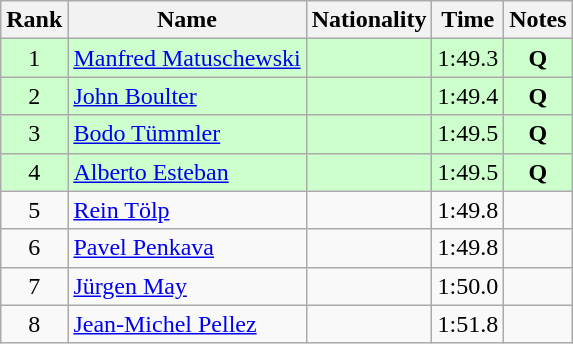<table class="wikitable sortable" style="text-align:center">
<tr>
<th>Rank</th>
<th>Name</th>
<th>Nationality</th>
<th>Time</th>
<th>Notes</th>
</tr>
<tr bgcolor=ccffcc>
<td>1</td>
<td align=left><a href='#'>Manfred Matuschewski</a></td>
<td align=left></td>
<td>1:49.3</td>
<td><strong>Q</strong></td>
</tr>
<tr bgcolor=ccffcc>
<td>2</td>
<td align=left><a href='#'>John Boulter</a></td>
<td align=left></td>
<td>1:49.4</td>
<td><strong>Q</strong></td>
</tr>
<tr bgcolor=ccffcc>
<td>3</td>
<td align=left><a href='#'>Bodo Tümmler</a></td>
<td align=left></td>
<td>1:49.5</td>
<td><strong>Q</strong></td>
</tr>
<tr bgcolor=ccffcc>
<td>4</td>
<td align=left><a href='#'>Alberto Esteban</a></td>
<td align=left></td>
<td>1:49.5</td>
<td><strong>Q</strong></td>
</tr>
<tr>
<td>5</td>
<td align=left><a href='#'>Rein Tölp</a></td>
<td align=left></td>
<td>1:49.8</td>
<td></td>
</tr>
<tr>
<td>6</td>
<td align=left><a href='#'>Pavel Penkava</a></td>
<td align=left></td>
<td>1:49.8</td>
<td></td>
</tr>
<tr>
<td>7</td>
<td align=left><a href='#'>Jürgen May</a></td>
<td align=left></td>
<td>1:50.0</td>
<td></td>
</tr>
<tr>
<td>8</td>
<td align=left><a href='#'>Jean-Michel Pellez</a></td>
<td align=left></td>
<td>1:51.8</td>
<td></td>
</tr>
</table>
